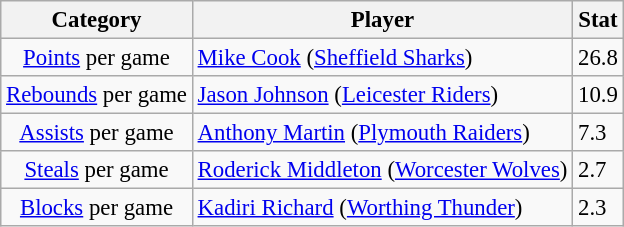<table class="wikitable" style="font-size:95%">
<tr>
<th>Category</th>
<th>Player</th>
<th>Stat</th>
</tr>
<tr --->
<td style="text-align:center"><a href='#'>Points</a> per game</td>
<td> <a href='#'>Mike Cook</a> (<a href='#'>Sheffield Sharks</a>)</td>
<td>26.8</td>
</tr>
<tr>
<td style="text-align:center"><a href='#'>Rebounds</a> per game</td>
<td> <a href='#'>Jason Johnson</a> (<a href='#'>Leicester Riders</a>)</td>
<td>10.9</td>
</tr>
<tr>
<td style="text-align:center"><a href='#'>Assists</a> per game</td>
<td> <a href='#'>Anthony Martin</a> (<a href='#'>Plymouth Raiders</a>)</td>
<td>7.3</td>
</tr>
<tr>
<td style="text-align:center"><a href='#'>Steals</a> per game</td>
<td> <a href='#'>Roderick Middleton</a> (<a href='#'>Worcester Wolves</a>)</td>
<td>2.7</td>
</tr>
<tr>
<td style="text-align:center"><a href='#'>Blocks</a> per game</td>
<td>  <a href='#'>Kadiri Richard</a> (<a href='#'>Worthing Thunder</a>)</td>
<td>2.3</td>
</tr>
</table>
